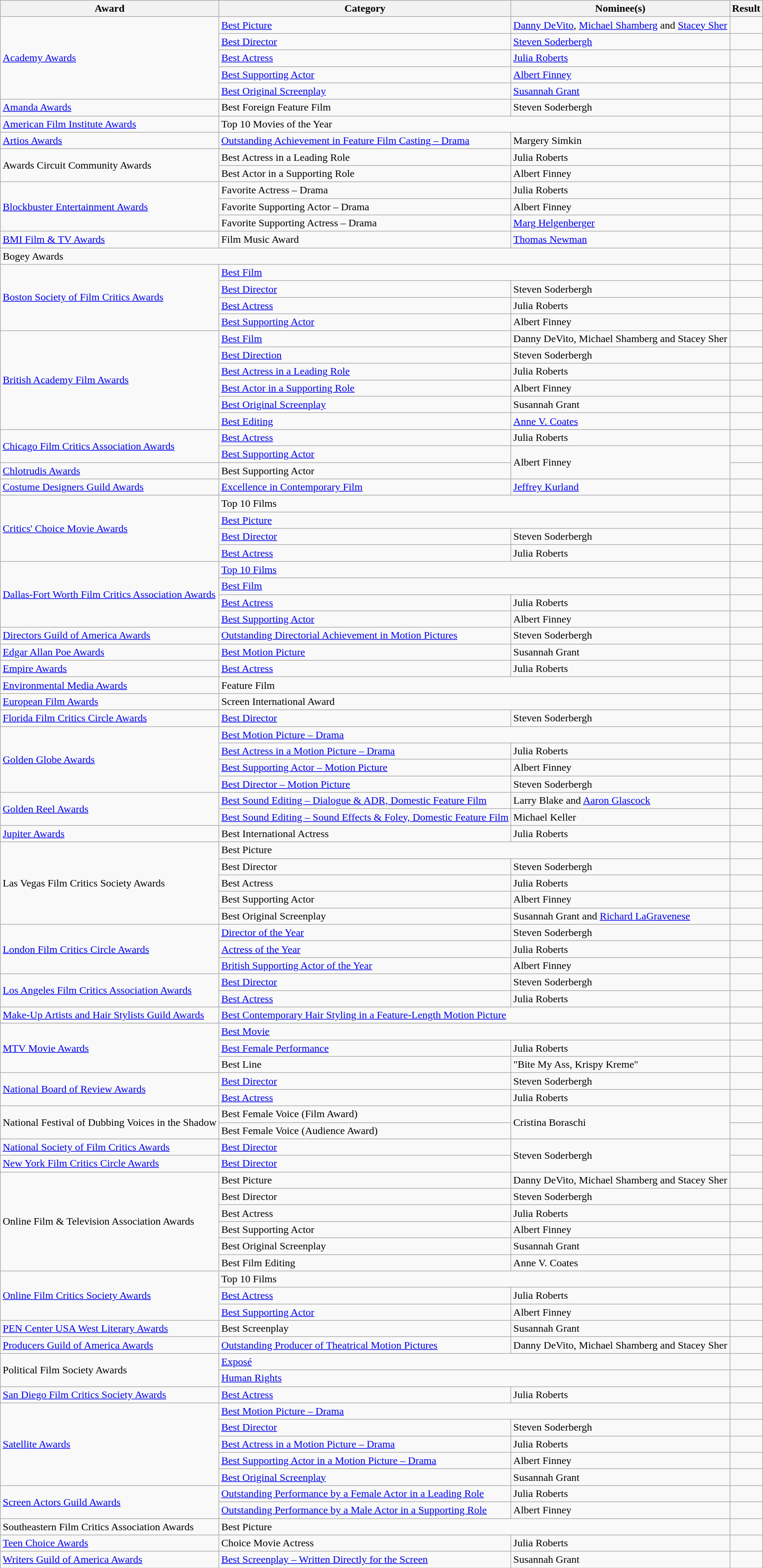<table class="wikitable">
<tr>
<th>Award</th>
<th>Category</th>
<th>Nominee(s)</th>
<th>Result</th>
</tr>
<tr>
<td rowspan="5"><a href='#'>Academy Awards</a></td>
<td><a href='#'>Best Picture</a></td>
<td><a href='#'>Danny DeVito</a>, <a href='#'>Michael Shamberg</a> and <a href='#'>Stacey Sher</a></td>
<td></td>
</tr>
<tr>
<td><a href='#'>Best Director</a></td>
<td><a href='#'>Steven Soderbergh</a></td>
<td></td>
</tr>
<tr>
<td><a href='#'>Best Actress</a></td>
<td><a href='#'>Julia Roberts</a></td>
<td></td>
</tr>
<tr>
<td><a href='#'>Best Supporting Actor</a></td>
<td><a href='#'>Albert Finney</a></td>
<td></td>
</tr>
<tr>
<td><a href='#'>Best Original Screenplay</a></td>
<td><a href='#'>Susannah Grant</a></td>
<td></td>
</tr>
<tr>
<td><a href='#'>Amanda Awards</a></td>
<td>Best Foreign Feature Film</td>
<td>Steven Soderbergh</td>
<td></td>
</tr>
<tr>
<td><a href='#'>American Film Institute Awards</a></td>
<td colspan="2">Top 10 Movies of the Year</td>
<td></td>
</tr>
<tr>
<td><a href='#'>Artios Awards</a></td>
<td><a href='#'>Outstanding Achievement in Feature Film Casting – Drama</a></td>
<td>Margery Simkin</td>
<td></td>
</tr>
<tr>
<td rowspan="2">Awards Circuit Community Awards</td>
<td>Best Actress in a Leading Role</td>
<td>Julia Roberts</td>
<td></td>
</tr>
<tr>
<td>Best Actor in a Supporting Role</td>
<td>Albert Finney</td>
<td></td>
</tr>
<tr>
<td rowspan="3"><a href='#'>Blockbuster Entertainment Awards</a></td>
<td>Favorite Actress – Drama</td>
<td>Julia Roberts</td>
<td></td>
</tr>
<tr>
<td>Favorite Supporting Actor – Drama</td>
<td>Albert Finney</td>
<td></td>
</tr>
<tr>
<td>Favorite Supporting Actress – Drama</td>
<td><a href='#'>Marg Helgenberger</a></td>
<td></td>
</tr>
<tr>
<td><a href='#'>BMI Film & TV Awards</a></td>
<td>Film Music Award</td>
<td><a href='#'>Thomas Newman</a></td>
<td></td>
</tr>
<tr>
<td colspan="3">Bogey Awards</td>
<td></td>
</tr>
<tr>
<td rowspan="4"><a href='#'>Boston Society of Film Critics Awards</a></td>
<td colspan="2"><a href='#'>Best Film</a></td>
<td></td>
</tr>
<tr>
<td><a href='#'>Best Director</a></td>
<td>Steven Soderbergh</td>
<td></td>
</tr>
<tr>
<td><a href='#'>Best Actress</a></td>
<td>Julia Roberts</td>
<td></td>
</tr>
<tr>
<td><a href='#'>Best Supporting Actor</a></td>
<td>Albert Finney</td>
<td></td>
</tr>
<tr>
<td rowspan="6"><a href='#'>British Academy Film Awards</a></td>
<td><a href='#'>Best Film</a></td>
<td>Danny DeVito, Michael Shamberg and Stacey Sher</td>
<td></td>
</tr>
<tr>
<td><a href='#'>Best Direction</a></td>
<td>Steven Soderbergh</td>
<td></td>
</tr>
<tr>
<td><a href='#'>Best Actress in a Leading Role</a></td>
<td>Julia Roberts</td>
<td></td>
</tr>
<tr>
<td><a href='#'>Best Actor in a Supporting Role</a></td>
<td>Albert Finney</td>
<td></td>
</tr>
<tr>
<td><a href='#'>Best Original Screenplay</a></td>
<td>Susannah Grant</td>
<td></td>
</tr>
<tr>
<td><a href='#'>Best Editing</a></td>
<td><a href='#'>Anne V. Coates</a></td>
<td></td>
</tr>
<tr>
<td rowspan="2"><a href='#'>Chicago Film Critics Association Awards</a></td>
<td><a href='#'>Best Actress</a></td>
<td>Julia Roberts</td>
<td></td>
</tr>
<tr>
<td><a href='#'>Best Supporting Actor</a></td>
<td rowspan="2">Albert Finney</td>
<td></td>
</tr>
<tr>
<td><a href='#'>Chlotrudis Awards</a></td>
<td>Best Supporting Actor</td>
<td></td>
</tr>
<tr>
<td><a href='#'>Costume Designers Guild Awards</a></td>
<td><a href='#'>Excellence in Contemporary Film</a></td>
<td><a href='#'>Jeffrey Kurland</a></td>
<td></td>
</tr>
<tr>
<td rowspan="4"><a href='#'>Critics' Choice Movie Awards</a></td>
<td colspan="2">Top 10 Films</td>
<td></td>
</tr>
<tr>
<td colspan="2"><a href='#'>Best Picture</a></td>
<td></td>
</tr>
<tr>
<td><a href='#'>Best Director</a></td>
<td>Steven Soderbergh </td>
<td></td>
</tr>
<tr>
<td><a href='#'>Best Actress</a></td>
<td>Julia Roberts</td>
<td></td>
</tr>
<tr>
<td rowspan="4"><a href='#'>Dallas-Fort Worth Film Critics Association Awards</a></td>
<td colspan="2"><a href='#'>Top 10 Films</a></td>
<td></td>
</tr>
<tr>
<td colspan="2"><a href='#'>Best Film</a></td>
<td></td>
</tr>
<tr>
<td><a href='#'>Best Actress</a></td>
<td>Julia Roberts</td>
<td></td>
</tr>
<tr>
<td><a href='#'>Best Supporting Actor</a></td>
<td>Albert Finney</td>
<td></td>
</tr>
<tr>
<td><a href='#'>Directors Guild of America Awards</a></td>
<td><a href='#'>Outstanding Directorial Achievement in Motion Pictures</a></td>
<td>Steven Soderbergh</td>
<td></td>
</tr>
<tr>
<td><a href='#'>Edgar Allan Poe Awards</a></td>
<td><a href='#'>Best Motion Picture</a></td>
<td>Susannah Grant</td>
<td></td>
</tr>
<tr>
<td><a href='#'>Empire Awards</a></td>
<td><a href='#'>Best Actress</a></td>
<td>Julia Roberts</td>
<td></td>
</tr>
<tr>
<td><a href='#'>Environmental Media Awards</a></td>
<td colspan="2">Feature Film</td>
<td></td>
</tr>
<tr>
<td><a href='#'>European Film Awards</a></td>
<td colspan="2">Screen International Award</td>
<td></td>
</tr>
<tr>
<td><a href='#'>Florida Film Critics Circle Awards</a></td>
<td><a href='#'>Best Director</a></td>
<td>Steven Soderbergh </td>
<td></td>
</tr>
<tr>
<td rowspan="4"><a href='#'>Golden Globe Awards</a></td>
<td colspan="2"><a href='#'>Best Motion Picture – Drama</a></td>
<td></td>
</tr>
<tr>
<td><a href='#'>Best Actress in a Motion Picture – Drama</a></td>
<td>Julia Roberts</td>
<td></td>
</tr>
<tr>
<td><a href='#'>Best Supporting Actor – Motion Picture</a></td>
<td>Albert Finney</td>
<td></td>
</tr>
<tr>
<td><a href='#'>Best Director – Motion Picture</a></td>
<td>Steven Soderbergh</td>
<td></td>
</tr>
<tr>
<td rowspan="2"><a href='#'>Golden Reel Awards</a></td>
<td><a href='#'>Best Sound Editing – Dialogue & ADR, Domestic Feature Film</a></td>
<td>Larry Blake and <a href='#'>Aaron Glascock</a></td>
<td></td>
</tr>
<tr>
<td><a href='#'>Best Sound Editing – Sound Effects & Foley, Domestic Feature Film</a></td>
<td>Michael Keller</td>
<td></td>
</tr>
<tr>
<td><a href='#'>Jupiter Awards</a></td>
<td>Best International Actress</td>
<td>Julia Roberts</td>
<td></td>
</tr>
<tr>
<td rowspan="5">Las Vegas Film Critics Society Awards</td>
<td colspan="2">Best Picture</td>
<td></td>
</tr>
<tr>
<td>Best Director</td>
<td>Steven Soderbergh </td>
<td></td>
</tr>
<tr>
<td>Best Actress</td>
<td>Julia Roberts</td>
<td></td>
</tr>
<tr>
<td>Best Supporting Actor</td>
<td>Albert Finney</td>
<td></td>
</tr>
<tr>
<td>Best Original Screenplay</td>
<td>Susannah Grant and <a href='#'>Richard LaGravenese</a></td>
<td></td>
</tr>
<tr>
<td rowspan="3"><a href='#'>London Film Critics Circle Awards</a></td>
<td><a href='#'>Director of the Year</a></td>
<td>Steven Soderbergh</td>
<td></td>
</tr>
<tr>
<td><a href='#'>Actress of the Year</a></td>
<td>Julia Roberts</td>
<td></td>
</tr>
<tr>
<td><a href='#'>British Supporting Actor of the Year</a></td>
<td>Albert Finney</td>
<td></td>
</tr>
<tr>
<td rowspan="2"><a href='#'>Los Angeles Film Critics Association Awards</a></td>
<td><a href='#'>Best Director</a></td>
<td>Steven Soderbergh </td>
<td></td>
</tr>
<tr>
<td><a href='#'>Best Actress</a></td>
<td>Julia Roberts</td>
<td></td>
</tr>
<tr>
<td><a href='#'>Make-Up Artists and Hair Stylists Guild Awards</a></td>
<td colspan="2"><a href='#'>Best Contemporary Hair Styling in a Feature-Length Motion Picture</a></td>
<td></td>
</tr>
<tr>
<td rowspan="3"><a href='#'>MTV Movie Awards</a></td>
<td colspan="2"><a href='#'>Best Movie</a></td>
<td></td>
</tr>
<tr>
<td><a href='#'>Best Female Performance</a></td>
<td>Julia Roberts</td>
<td></td>
</tr>
<tr>
<td>Best Line</td>
<td>"Bite My Ass, Krispy Kreme"</td>
<td></td>
</tr>
<tr>
<td rowspan="2"><a href='#'>National Board of Review Awards</a></td>
<td><a href='#'>Best Director</a></td>
<td>Steven Soderbergh </td>
<td></td>
</tr>
<tr>
<td><a href='#'>Best Actress</a></td>
<td>Julia Roberts</td>
<td></td>
</tr>
<tr>
<td rowspan="2">National Festival of Dubbing Voices in the Shadow</td>
<td>Best Female Voice (Film Award)</td>
<td rowspan="2">Cristina Boraschi </td>
<td></td>
</tr>
<tr>
<td>Best Female Voice (Audience Award)</td>
<td></td>
</tr>
<tr>
<td><a href='#'>National Society of Film Critics Awards</a></td>
<td><a href='#'>Best Director</a></td>
<td rowspan="2">Steven Soderbergh </td>
<td></td>
</tr>
<tr>
<td><a href='#'>New York Film Critics Circle Awards</a></td>
<td><a href='#'>Best Director</a></td>
<td></td>
</tr>
<tr>
<td rowspan="6">Online Film & Television Association Awards</td>
<td>Best Picture</td>
<td>Danny DeVito, Michael Shamberg and Stacey Sher</td>
<td></td>
</tr>
<tr>
<td>Best Director</td>
<td>Steven Soderbergh</td>
<td></td>
</tr>
<tr>
<td>Best Actress</td>
<td>Julia Roberts</td>
<td></td>
</tr>
<tr>
<td>Best Supporting Actor</td>
<td>Albert Finney</td>
<td></td>
</tr>
<tr>
<td>Best Original Screenplay</td>
<td>Susannah Grant</td>
<td></td>
</tr>
<tr>
<td>Best Film Editing</td>
<td>Anne V. Coates</td>
<td></td>
</tr>
<tr>
<td rowspan="3"><a href='#'>Online Film Critics Society Awards</a></td>
<td colspan="2">Top 10 Films</td>
<td></td>
</tr>
<tr>
<td><a href='#'>Best Actress</a></td>
<td>Julia Roberts</td>
<td></td>
</tr>
<tr>
<td><a href='#'>Best Supporting Actor</a></td>
<td>Albert Finney</td>
<td></td>
</tr>
<tr>
<td><a href='#'>PEN Center USA West Literary Awards</a></td>
<td>Best Screenplay</td>
<td>Susannah Grant</td>
<td></td>
</tr>
<tr>
<td><a href='#'>Producers Guild of America Awards</a></td>
<td><a href='#'>Outstanding Producer of Theatrical Motion Pictures</a></td>
<td>Danny DeVito, Michael Shamberg and Stacey Sher</td>
<td></td>
</tr>
<tr>
<td rowspan="2">Political Film Society Awards</td>
<td colspan="2"><a href='#'>Exposé</a></td>
<td></td>
</tr>
<tr>
<td colspan="2"><a href='#'>Human Rights</a></td>
<td></td>
</tr>
<tr>
<td><a href='#'>San Diego Film Critics Society Awards</a></td>
<td><a href='#'>Best Actress</a></td>
<td>Julia Roberts</td>
<td></td>
</tr>
<tr>
<td rowspan="5"><a href='#'>Satellite Awards</a></td>
<td colspan="2"><a href='#'>Best Motion Picture – Drama</a></td>
<td></td>
</tr>
<tr>
<td><a href='#'>Best Director</a></td>
<td>Steven Soderbergh</td>
<td></td>
</tr>
<tr>
<td><a href='#'>Best Actress in a Motion Picture – Drama</a></td>
<td>Julia Roberts</td>
<td></td>
</tr>
<tr>
<td><a href='#'>Best Supporting Actor in a Motion Picture – Drama</a></td>
<td>Albert Finney</td>
<td></td>
</tr>
<tr>
<td><a href='#'>Best Original Screenplay</a></td>
<td>Susannah Grant</td>
<td></td>
</tr>
<tr>
<td rowspan="2"><a href='#'>Screen Actors Guild Awards</a></td>
<td><a href='#'>Outstanding Performance by a Female Actor in a Leading Role</a></td>
<td>Julia Roberts</td>
<td></td>
</tr>
<tr>
<td><a href='#'>Outstanding Performance by a Male Actor in a Supporting Role</a></td>
<td>Albert Finney</td>
<td></td>
</tr>
<tr>
<td>Southeastern Film Critics Association Awards</td>
<td colspan="2">Best Picture</td>
<td></td>
</tr>
<tr>
<td><a href='#'>Teen Choice Awards</a></td>
<td>Choice Movie Actress</td>
<td>Julia Roberts</td>
<td></td>
</tr>
<tr>
<td><a href='#'>Writers Guild of America Awards</a></td>
<td><a href='#'>Best Screenplay – Written Directly for the Screen</a></td>
<td>Susannah Grant</td>
<td></td>
</tr>
</table>
